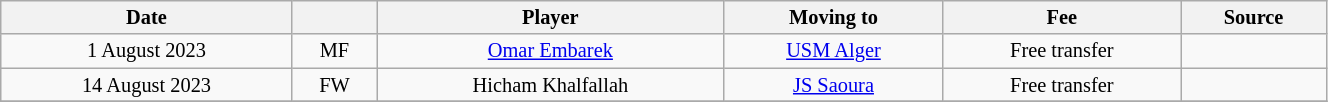<table class="wikitable sortable" style="width:70%; text-align:center; font-size:85%; text-align:centre;">
<tr>
<th>Date</th>
<th></th>
<th>Player</th>
<th>Moving to</th>
<th>Fee</th>
<th>Source</th>
</tr>
<tr>
<td>1 August 2023</td>
<td>MF</td>
<td> <a href='#'>Omar Embarek</a></td>
<td><a href='#'>USM Alger</a></td>
<td>Free transfer</td>
<td></td>
</tr>
<tr>
<td>14 August 2023</td>
<td>FW</td>
<td> Hicham Khalfallah</td>
<td><a href='#'>JS Saoura</a></td>
<td>Free transfer</td>
<td></td>
</tr>
<tr>
</tr>
</table>
